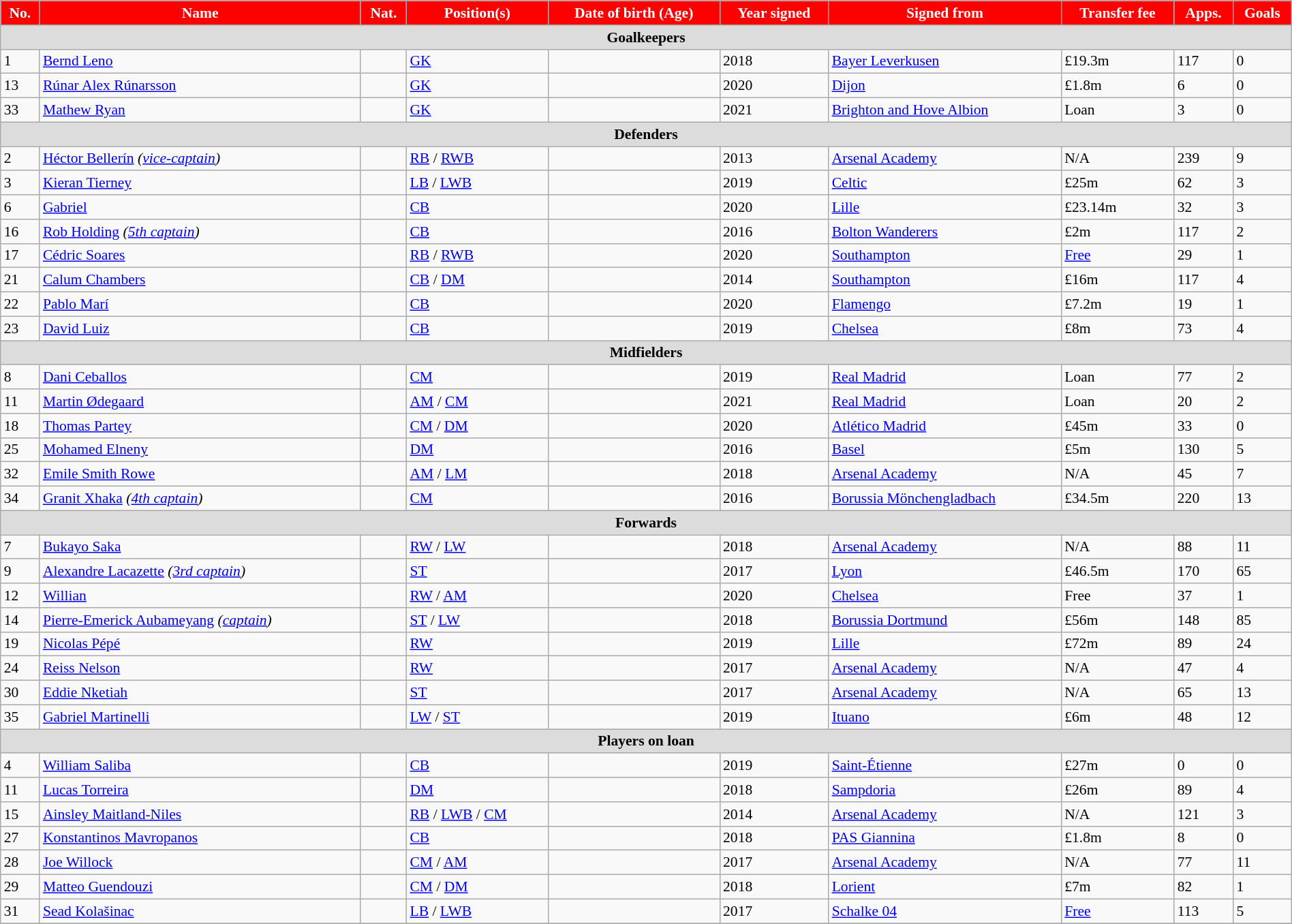<table class="wikitable sortable" style="font-size:90%; width:100%">
<tr>
<th style="background:#FF0000;color:white">No.</th>
<th style="background:#FF0000;color:white">Name</th>
<th style="background:#FF0000;color:white">Nat.</th>
<th style="background:#FF0000;color:white">Position(s)</th>
<th style="background:#FF0000;color:white">Date of birth (Age)</th>
<th style="background:#FF0000;color:white">Year signed</th>
<th style="background:#FF0000;color:white">Signed from</th>
<th style="background:#FF0000;color:white">Transfer fee</th>
<th style="background:#FF0000;color:white">Apps.</th>
<th style="background:#FF0000;color:white">Goals</th>
</tr>
<tr>
<th colspan=11 style="background:#dcdcdc">Goalkeepers</th>
</tr>
<tr>
<td>1</td>
<td><a href='#'>Bernd Leno</a></td>
<td></td>
<td><a href='#'>GK</a></td>
<td></td>
<td>2018</td>
<td> <a href='#'>Bayer Leverkusen</a></td>
<td>£19.3m</td>
<td>117</td>
<td>0</td>
</tr>
<tr>
<td>13</td>
<td><a href='#'>Rúnar Alex Rúnarsson</a></td>
<td></td>
<td><a href='#'>GK</a></td>
<td></td>
<td>2020</td>
<td> <a href='#'>Dijon</a></td>
<td>£1.8m</td>
<td>6</td>
<td>0</td>
</tr>
<tr>
<td>33</td>
<td><a href='#'>Mathew Ryan</a></td>
<td></td>
<td><a href='#'>GK</a></td>
<td></td>
<td>2021</td>
<td> <a href='#'>Brighton and Hove Albion</a></td>
<td>Loan</td>
<td>3</td>
<td>0</td>
</tr>
<tr>
<th colspan=11 style="background:#dcdcdc">Defenders</th>
</tr>
<tr>
<td>2</td>
<td><a href='#'>Héctor Bellerín</a> <em>(<a href='#'>vice-captain</a>)</em></td>
<td></td>
<td><a href='#'>RB</a> / <a href='#'>RWB</a></td>
<td></td>
<td>2013</td>
<td> <a href='#'>Arsenal Academy</a></td>
<td>N/A</td>
<td>239</td>
<td>9</td>
</tr>
<tr>
<td>3</td>
<td><a href='#'>Kieran Tierney</a></td>
<td></td>
<td><a href='#'>LB</a> / <a href='#'>LWB</a></td>
<td></td>
<td>2019</td>
<td> <a href='#'>Celtic</a></td>
<td>£25m</td>
<td>62</td>
<td>3</td>
</tr>
<tr>
<td>6</td>
<td><a href='#'>Gabriel</a></td>
<td></td>
<td><a href='#'>CB</a></td>
<td></td>
<td>2020</td>
<td> <a href='#'>Lille</a></td>
<td>£23.14m</td>
<td>32</td>
<td>3</td>
</tr>
<tr>
<td>16</td>
<td><a href='#'>Rob Holding</a> <em>(<a href='#'>5th captain</a>)</em></td>
<td></td>
<td><a href='#'>CB</a></td>
<td></td>
<td>2016</td>
<td> <a href='#'>Bolton Wanderers</a></td>
<td>£2m</td>
<td>117</td>
<td>2</td>
</tr>
<tr>
<td>17</td>
<td><a href='#'>Cédric Soares</a></td>
<td></td>
<td><a href='#'>RB</a> / <a href='#'>RWB</a></td>
<td></td>
<td>2020</td>
<td> <a href='#'>Southampton</a></td>
<td><a href='#'>Free</a></td>
<td>29</td>
<td>1</td>
</tr>
<tr>
<td>21</td>
<td><a href='#'>Calum Chambers</a></td>
<td></td>
<td><a href='#'>CB</a> / <a href='#'>DM</a></td>
<td></td>
<td>2014</td>
<td> <a href='#'>Southampton</a></td>
<td>£16m</td>
<td>117</td>
<td>4</td>
</tr>
<tr>
<td>22</td>
<td><a href='#'>Pablo Marí</a></td>
<td></td>
<td><a href='#'>CB</a></td>
<td></td>
<td>2020</td>
<td> <a href='#'>Flamengo</a></td>
<td>£7.2m</td>
<td>19</td>
<td>1</td>
</tr>
<tr>
<td>23</td>
<td><a href='#'>David Luiz</a></td>
<td></td>
<td><a href='#'>CB</a></td>
<td></td>
<td>2019</td>
<td> <a href='#'>Chelsea</a></td>
<td>£8m</td>
<td>73</td>
<td>4</td>
</tr>
<tr>
<th colspan=11 style="background:#dcdcdc">Midfielders</th>
</tr>
<tr>
<td>8</td>
<td><a href='#'>Dani Ceballos</a></td>
<td></td>
<td><a href='#'>CM</a></td>
<td></td>
<td>2019</td>
<td> <a href='#'>Real Madrid</a></td>
<td>Loan</td>
<td>77</td>
<td>2</td>
</tr>
<tr>
<td>11</td>
<td><a href='#'>Martin Ødegaard</a></td>
<td></td>
<td><a href='#'>AM</a> / <a href='#'>CM</a></td>
<td></td>
<td>2021</td>
<td> <a href='#'>Real Madrid</a></td>
<td>Loan</td>
<td>20</td>
<td>2</td>
</tr>
<tr>
<td>18</td>
<td><a href='#'>Thomas Partey</a></td>
<td></td>
<td><a href='#'>CM</a> / <a href='#'>DM</a></td>
<td></td>
<td>2020</td>
<td> <a href='#'>Atlético Madrid</a></td>
<td>£45m</td>
<td>33</td>
<td>0</td>
</tr>
<tr>
<td>25</td>
<td><a href='#'>Mohamed Elneny</a></td>
<td></td>
<td><a href='#'>DM</a></td>
<td></td>
<td>2016</td>
<td> <a href='#'>Basel</a></td>
<td>£5m</td>
<td>130</td>
<td>5</td>
</tr>
<tr>
<td>32</td>
<td><a href='#'>Emile Smith Rowe</a></td>
<td></td>
<td><a href='#'>AM</a> / <a href='#'>LM</a></td>
<td></td>
<td>2018</td>
<td> <a href='#'>Arsenal Academy</a></td>
<td>N/A</td>
<td>45</td>
<td>7</td>
</tr>
<tr>
<td>34</td>
<td><a href='#'>Granit Xhaka</a> <em>(<a href='#'>4th captain</a>)</em></td>
<td></td>
<td><a href='#'>CM</a></td>
<td></td>
<td>2016</td>
<td> <a href='#'>Borussia Mönchengladbach</a></td>
<td>£34.5m</td>
<td>220</td>
<td>13</td>
</tr>
<tr>
<th colspan=11 style="background:#dcdcdc">Forwards</th>
</tr>
<tr>
<td>7</td>
<td><a href='#'>Bukayo Saka</a></td>
<td></td>
<td><a href='#'>RW</a> / <a href='#'>LW</a></td>
<td></td>
<td>2018</td>
<td> <a href='#'>Arsenal Academy</a></td>
<td>N/A</td>
<td>88</td>
<td>11</td>
</tr>
<tr>
<td>9</td>
<td><a href='#'>Alexandre Lacazette</a> <em>(<a href='#'>3rd captain</a>)</em></td>
<td></td>
<td><a href='#'>ST</a></td>
<td></td>
<td>2017</td>
<td> <a href='#'>Lyon</a></td>
<td>£46.5m</td>
<td>170</td>
<td>65</td>
</tr>
<tr>
<td>12</td>
<td><a href='#'>Willian</a></td>
<td></td>
<td><a href='#'>RW</a> / <a href='#'>AM</a></td>
<td></td>
<td>2020</td>
<td> <a href='#'>Chelsea</a></td>
<td>Free</td>
<td>37</td>
<td>1</td>
</tr>
<tr>
<td>14</td>
<td><a href='#'>Pierre-Emerick Aubameyang</a> <em>(<a href='#'>captain</a>)</em></td>
<td></td>
<td><a href='#'>ST</a> / <a href='#'>LW</a></td>
<td></td>
<td>2018</td>
<td> <a href='#'>Borussia Dortmund</a></td>
<td>£56m</td>
<td>148</td>
<td>85</td>
</tr>
<tr>
<td>19</td>
<td><a href='#'>Nicolas Pépé</a></td>
<td></td>
<td><a href='#'>RW</a></td>
<td></td>
<td>2019</td>
<td> <a href='#'>Lille</a></td>
<td>£72m</td>
<td>89</td>
<td>24</td>
</tr>
<tr>
<td>24</td>
<td><a href='#'>Reiss Nelson</a></td>
<td></td>
<td><a href='#'>RW</a></td>
<td></td>
<td>2017</td>
<td> <a href='#'>Arsenal Academy</a></td>
<td>N/A</td>
<td>47</td>
<td>4</td>
</tr>
<tr>
<td>30</td>
<td><a href='#'>Eddie Nketiah</a></td>
<td></td>
<td><a href='#'>ST</a></td>
<td></td>
<td>2017</td>
<td> <a href='#'>Arsenal Academy</a></td>
<td>N/A</td>
<td>65</td>
<td>13</td>
</tr>
<tr>
<td>35</td>
<td><a href='#'>Gabriel Martinelli</a></td>
<td></td>
<td><a href='#'>LW</a> / <a href='#'>ST</a></td>
<td></td>
<td>2019</td>
<td> <a href='#'>Ituano</a></td>
<td>£6m</td>
<td>48</td>
<td>12</td>
</tr>
<tr>
<th colspan=11 style="background:#dcdcdc">Players on loan</th>
</tr>
<tr>
<td>4</td>
<td><a href='#'>William Saliba</a></td>
<td></td>
<td><a href='#'>CB</a></td>
<td></td>
<td>2019</td>
<td> <a href='#'>Saint-Étienne</a></td>
<td>£27m</td>
<td>0</td>
<td>0</td>
</tr>
<tr>
<td>11</td>
<td><a href='#'>Lucas Torreira</a></td>
<td></td>
<td><a href='#'>DM</a></td>
<td></td>
<td>2018</td>
<td> <a href='#'>Sampdoria</a></td>
<td>£26m</td>
<td>89</td>
<td>4</td>
</tr>
<tr>
<td>15</td>
<td><a href='#'>Ainsley Maitland-Niles</a></td>
<td></td>
<td><a href='#'>RB</a> / <a href='#'>LWB</a> / <a href='#'>CM</a></td>
<td></td>
<td>2014</td>
<td> <a href='#'>Arsenal Academy</a></td>
<td>N/A</td>
<td>121</td>
<td>3</td>
</tr>
<tr>
<td>27</td>
<td><a href='#'>Konstantinos Mavropanos</a></td>
<td></td>
<td><a href='#'>CB</a></td>
<td></td>
<td>2018</td>
<td> <a href='#'>PAS Giannina</a></td>
<td>£1.8m</td>
<td>8</td>
<td>0</td>
</tr>
<tr>
<td>28</td>
<td><a href='#'>Joe Willock</a></td>
<td></td>
<td><a href='#'>CM</a> / <a href='#'>AM</a></td>
<td></td>
<td>2017</td>
<td> <a href='#'>Arsenal Academy</a></td>
<td>N/A</td>
<td>77</td>
<td>11</td>
</tr>
<tr>
<td>29</td>
<td><a href='#'>Matteo Guendouzi</a></td>
<td></td>
<td><a href='#'>CM</a> / <a href='#'>DM</a></td>
<td></td>
<td>2018</td>
<td> <a href='#'>Lorient</a></td>
<td>£7m</td>
<td>82</td>
<td>1</td>
</tr>
<tr>
<td>31</td>
<td><a href='#'>Sead Kolašinac</a></td>
<td></td>
<td><a href='#'>LB</a> / <a href='#'>LWB</a></td>
<td></td>
<td>2017</td>
<td> <a href='#'>Schalke 04</a></td>
<td><a href='#'>Free</a></td>
<td>113</td>
<td>5</td>
</tr>
<tr>
</tr>
</table>
